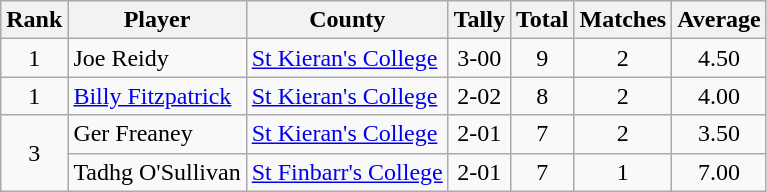<table class="wikitable">
<tr>
<th>Rank</th>
<th>Player</th>
<th>County</th>
<th>Tally</th>
<th>Total</th>
<th>Matches</th>
<th>Average</th>
</tr>
<tr>
<td rowspan=1 align=center>1</td>
<td>Joe Reidy</td>
<td><a href='#'>St Kieran's College</a></td>
<td align=center>3-00</td>
<td align=center>9</td>
<td align=center>2</td>
<td align=center>4.50</td>
</tr>
<tr>
<td rowspan=1 align=center>1</td>
<td><a href='#'>Billy Fitzpatrick</a></td>
<td><a href='#'>St Kieran's College</a></td>
<td align=center>2-02</td>
<td align=center>8</td>
<td align=center>2</td>
<td align=center>4.00</td>
</tr>
<tr>
<td rowspan=2 align=center>3</td>
<td>Ger Freaney</td>
<td><a href='#'>St Kieran's College</a></td>
<td align=center>2-01</td>
<td align=center>7</td>
<td align=center>2</td>
<td align=center>3.50</td>
</tr>
<tr>
<td>Tadhg O'Sullivan</td>
<td><a href='#'>St Finbarr's College</a></td>
<td align=center>2-01</td>
<td align=center>7</td>
<td align=center>1</td>
<td align=center>7.00</td>
</tr>
</table>
